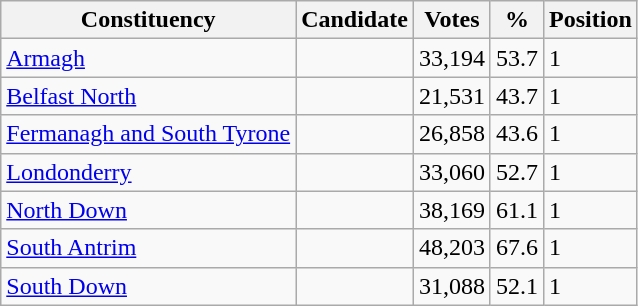<table class="wikitable sortable">
<tr>
<th>Constituency</th>
<th>Candidate</th>
<th>Votes</th>
<th>%</th>
<th>Position</th>
</tr>
<tr>
<td><a href='#'>Armagh</a></td>
<td></td>
<td>33,194</td>
<td>53.7</td>
<td>1</td>
</tr>
<tr>
<td><a href='#'>Belfast North</a></td>
<td></td>
<td>21,531</td>
<td>43.7</td>
<td>1</td>
</tr>
<tr>
<td><a href='#'>Fermanagh and South Tyrone</a></td>
<td></td>
<td>26,858</td>
<td>43.6</td>
<td>1</td>
</tr>
<tr>
<td><a href='#'>Londonderry</a></td>
<td></td>
<td>33,060</td>
<td>52.7</td>
<td>1</td>
</tr>
<tr>
<td><a href='#'>North Down</a></td>
<td></td>
<td>38,169</td>
<td>61.1</td>
<td>1</td>
</tr>
<tr>
<td><a href='#'>South Antrim</a></td>
<td></td>
<td>48,203</td>
<td>67.6</td>
<td>1</td>
</tr>
<tr>
<td><a href='#'>South Down</a></td>
<td></td>
<td>31,088</td>
<td>52.1</td>
<td>1</td>
</tr>
</table>
